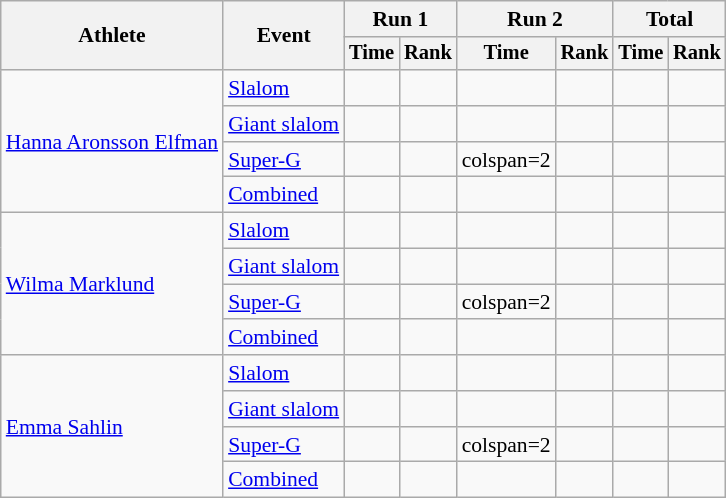<table class="wikitable" style="font-size:90%">
<tr>
<th rowspan=2>Athlete</th>
<th rowspan=2>Event</th>
<th colspan=2>Run 1</th>
<th colspan=2>Run 2</th>
<th colspan=2>Total</th>
</tr>
<tr style="font-size:95%">
<th>Time</th>
<th>Rank</th>
<th>Time</th>
<th>Rank</th>
<th>Time</th>
<th>Rank</th>
</tr>
<tr align=center>
<td align="left" rowspan=4><a href='#'>Hanna Aronsson Elfman</a></td>
<td align="left"><a href='#'>Slalom</a></td>
<td></td>
<td></td>
<td></td>
<td></td>
<td></td>
<td></td>
</tr>
<tr align=center>
<td align="left"><a href='#'>Giant slalom</a></td>
<td></td>
<td></td>
<td></td>
<td></td>
<td></td>
<td></td>
</tr>
<tr align=center>
<td align="left"><a href='#'>Super-G</a></td>
<td></td>
<td></td>
<td>colspan=2 </td>
<td></td>
<td></td>
</tr>
<tr align=center>
<td align="left"><a href='#'>Combined</a></td>
<td></td>
<td></td>
<td></td>
<td></td>
<td></td>
<td></td>
</tr>
<tr align=center>
<td align="left" rowspan=4><a href='#'>Wilma Marklund</a></td>
<td align="left"><a href='#'>Slalom</a></td>
<td></td>
<td></td>
<td></td>
<td></td>
<td></td>
<td></td>
</tr>
<tr align=center>
<td align="left"><a href='#'>Giant slalom</a></td>
<td></td>
<td></td>
<td></td>
<td></td>
<td></td>
<td></td>
</tr>
<tr align=center>
<td align="left"><a href='#'>Super-G</a></td>
<td></td>
<td></td>
<td>colspan=2 </td>
<td></td>
<td></td>
</tr>
<tr align=center>
<td align="left"><a href='#'>Combined</a></td>
<td></td>
<td></td>
<td></td>
<td></td>
<td></td>
<td></td>
</tr>
<tr align=center>
<td align="left" rowspan=4><a href='#'>Emma Sahlin</a></td>
<td align="left"><a href='#'>Slalom</a></td>
<td></td>
<td></td>
<td></td>
<td></td>
<td></td>
<td></td>
</tr>
<tr align=center>
<td align="left"><a href='#'>Giant slalom</a></td>
<td></td>
<td></td>
<td></td>
<td></td>
<td></td>
<td></td>
</tr>
<tr align=center>
<td align="left"><a href='#'>Super-G</a></td>
<td></td>
<td></td>
<td>colspan=2 </td>
<td></td>
<td></td>
</tr>
<tr align=center>
<td align="left"><a href='#'>Combined</a></td>
<td></td>
<td></td>
<td></td>
<td></td>
<td></td>
<td></td>
</tr>
</table>
